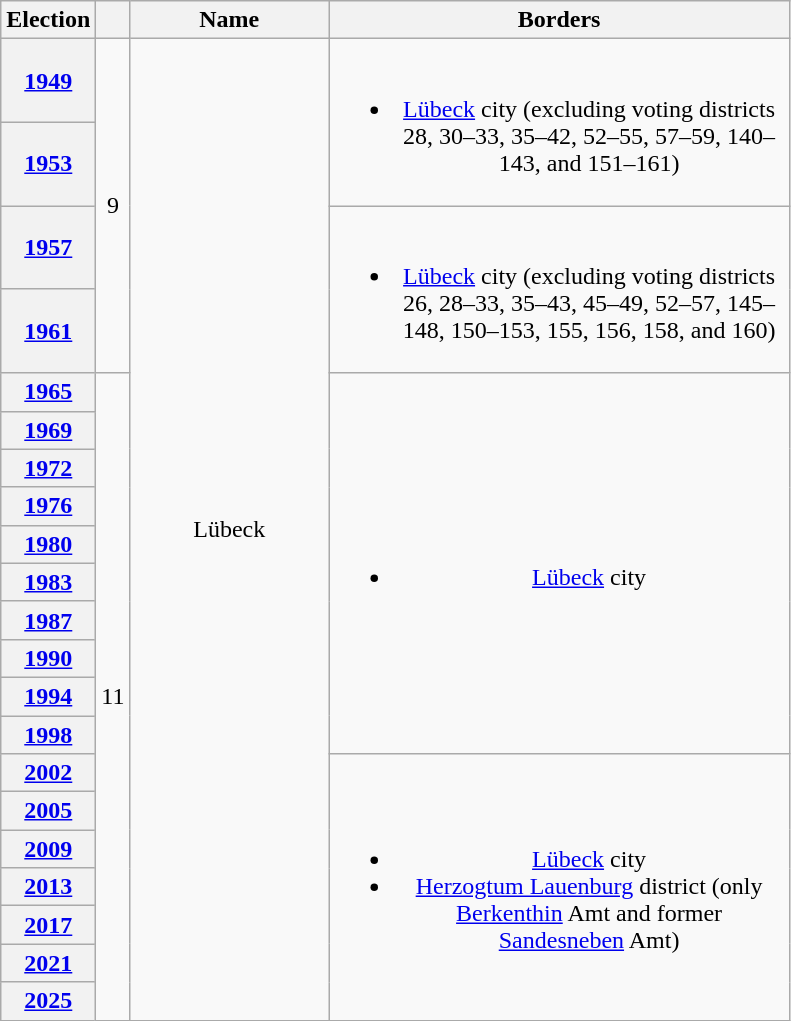<table class=wikitable style="text-align:center">
<tr>
<th>Election</th>
<th></th>
<th width=125px>Name</th>
<th width=300px>Borders</th>
</tr>
<tr>
<th><a href='#'>1949</a></th>
<td rowspan=4>9</td>
<td rowspan=21>Lübeck</td>
<td rowspan=2><br><ul><li><a href='#'>Lübeck</a> city (excluding voting districts 28, 30–33, 35–42, 52–55, 57–59, 140–143, and 151–161)</li></ul></td>
</tr>
<tr>
<th><a href='#'>1953</a></th>
</tr>
<tr>
<th><a href='#'>1957</a></th>
<td rowspan=2><br><ul><li><a href='#'>Lübeck</a> city (excluding voting districts 26, 28–33, 35–43, 45–49, 52–57, 145–148, 150–153, 155, 156, 158, and 160)</li></ul></td>
</tr>
<tr>
<th><a href='#'>1961</a></th>
</tr>
<tr>
<th><a href='#'>1965</a></th>
<td rowspan=17>11</td>
<td rowspan=10><br><ul><li><a href='#'>Lübeck</a> city</li></ul></td>
</tr>
<tr>
<th><a href='#'>1969</a></th>
</tr>
<tr>
<th><a href='#'>1972</a></th>
</tr>
<tr>
<th><a href='#'>1976</a></th>
</tr>
<tr>
<th><a href='#'>1980</a></th>
</tr>
<tr>
<th><a href='#'>1983</a></th>
</tr>
<tr>
<th><a href='#'>1987</a></th>
</tr>
<tr>
<th><a href='#'>1990</a></th>
</tr>
<tr>
<th><a href='#'>1994</a></th>
</tr>
<tr>
<th><a href='#'>1998</a></th>
</tr>
<tr>
<th><a href='#'>2002</a></th>
<td rowspan=7><br><ul><li><a href='#'>Lübeck</a> city</li><li><a href='#'>Herzogtum Lauenburg</a> district (only <a href='#'>Berkenthin</a> Amt and former <a href='#'>Sandesneben</a> Amt)</li></ul></td>
</tr>
<tr>
<th><a href='#'>2005</a></th>
</tr>
<tr>
<th><a href='#'>2009</a></th>
</tr>
<tr>
<th><a href='#'>2013</a></th>
</tr>
<tr>
<th><a href='#'>2017</a></th>
</tr>
<tr>
<th><a href='#'>2021</a></th>
</tr>
<tr>
<th><a href='#'>2025</a></th>
</tr>
</table>
